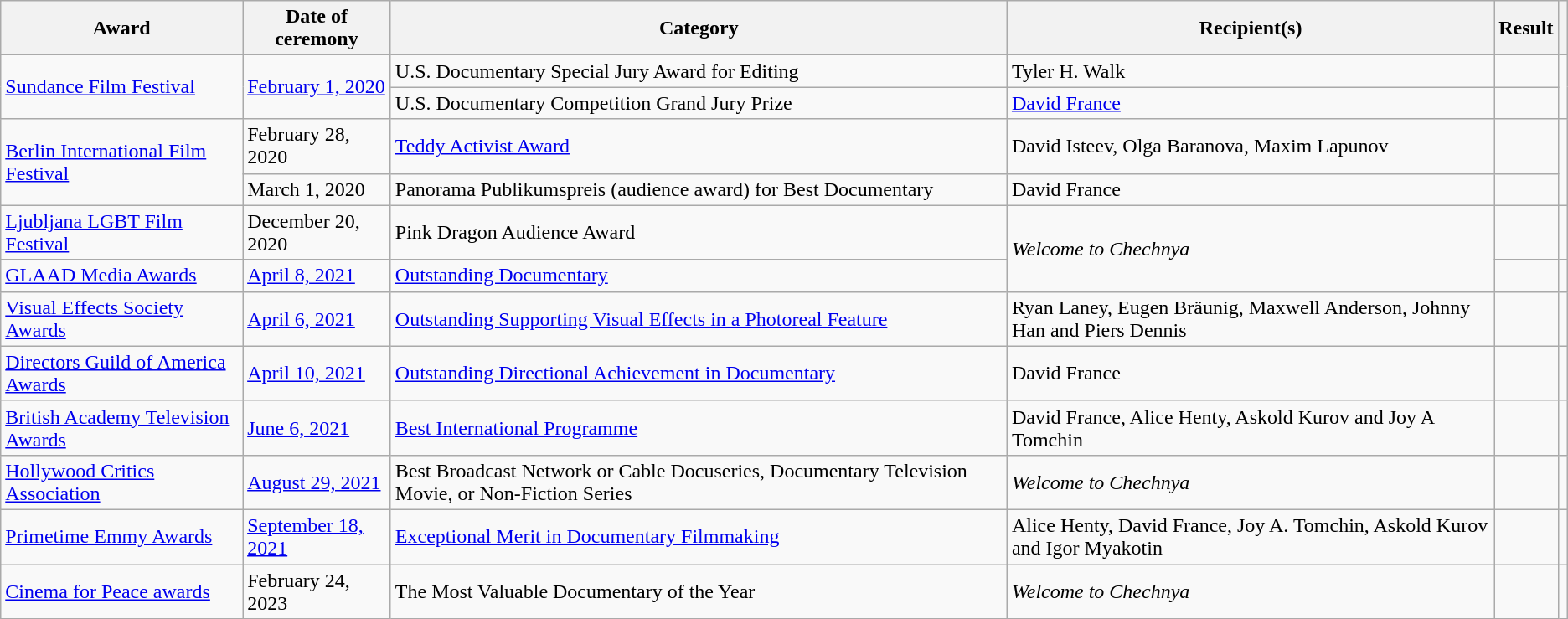<table class="wikitable sortable plainrowheaders">
<tr>
<th scope="col">Award</th>
<th scope="col">Date of ceremony</th>
<th scope="col">Category</th>
<th scope="col">Recipient(s)</th>
<th scope="col">Result</th>
<th scope="col" class="unsortable"></th>
</tr>
<tr>
<td rowspan="2"><a href='#'>Sundance Film Festival</a></td>
<td rowspan="2"><a href='#'>February 1, 2020</a></td>
<td>U.S. Documentary Special Jury Award for Editing</td>
<td>Tyler H. Walk</td>
<td></td>
<td rowspan="2" align="center"></td>
</tr>
<tr>
<td>U.S. Documentary Competition Grand Jury Prize</td>
<td><a href='#'>David France</a></td>
<td></td>
</tr>
<tr>
<td rowspan="2"><a href='#'>Berlin International Film Festival</a></td>
<td>February 28, 2020</td>
<td><a href='#'>Teddy Activist Award</a></td>
<td>David Isteev, Olga Baranova, Maxim Lapunov</td>
<td></td>
<td rowspan="2" align="center"></td>
</tr>
<tr>
<td>March 1, 2020</td>
<td>Panorama Publikumspreis (audience award) for Best Documentary</td>
<td>David France</td>
<td></td>
</tr>
<tr>
<td><a href='#'>Ljubljana LGBT Film Festival</a></td>
<td>December 20, 2020</td>
<td>Pink Dragon Audience Award</td>
<td rowspan="2"><em>Welcome to Chechnya</em></td>
<td></td>
<td align="center"></td>
</tr>
<tr>
<td><a href='#'>GLAAD Media Awards</a></td>
<td><a href='#'>April 8, 2021</a></td>
<td><a href='#'>Outstanding Documentary</a></td>
<td></td>
<td align="center"></td>
</tr>
<tr>
<td><a href='#'>Visual Effects Society Awards</a></td>
<td><a href='#'>April 6, 2021</a></td>
<td><a href='#'>Outstanding Supporting Visual Effects in a Photoreal Feature</a></td>
<td>Ryan Laney, Eugen Bräunig, Maxwell Anderson, Johnny Han and Piers Dennis</td>
<td></td>
<td align="center"></td>
</tr>
<tr>
<td><a href='#'>Directors Guild of America Awards</a></td>
<td><a href='#'>April 10, 2021</a></td>
<td><a href='#'>Outstanding Directional Achievement in Documentary</a></td>
<td>David France</td>
<td></td>
<td align="center"></td>
</tr>
<tr>
<td><a href='#'>British Academy Television Awards</a></td>
<td><a href='#'>June 6, 2021</a></td>
<td><a href='#'>Best International Programme</a></td>
<td>David France, Alice Henty, Askold Kurov and Joy A Tomchin</td>
<td></td>
<td align="center"></td>
</tr>
<tr>
<td><a href='#'>Hollywood Critics Association</a></td>
<td><a href='#'>August 29, 2021</a></td>
<td>Best Broadcast Network or Cable Docuseries, Documentary Television Movie, or Non-Fiction Series</td>
<td><em>Welcome to Chechnya</em></td>
<td></td>
<td align="center"></td>
</tr>
<tr>
<td><a href='#'>Primetime Emmy Awards</a></td>
<td><a href='#'>September 18, 2021</a></td>
<td><a href='#'>Exceptional Merit in Documentary Filmmaking</a></td>
<td>Alice Henty, David France, Joy A. Tomchin, Askold Kurov and Igor Myakotin</td>
<td></td>
<td align="center"></td>
</tr>
<tr>
<td><a href='#'>Cinema for Peace awards</a></td>
<td>February 24, 2023</td>
<td>The Most Valuable Documentary of the Year</td>
<td><em>Welcome to Chechnya</em></td>
<td></td>
<td></td>
</tr>
</table>
